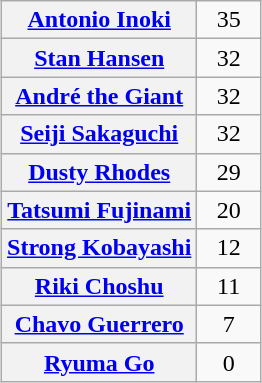<table class="wikitable" style="margin: 1em auto 1em auto;text-align:center">
<tr>
<th><a href='#'>Antonio Inoki</a></th>
<td style="width:35px">35</td>
</tr>
<tr>
<th><a href='#'>Stan Hansen</a></th>
<td>32</td>
</tr>
<tr>
<th><a href='#'>André the Giant</a></th>
<td>32</td>
</tr>
<tr>
<th><a href='#'>Seiji Sakaguchi</a></th>
<td>32</td>
</tr>
<tr>
<th><a href='#'>Dusty Rhodes</a></th>
<td>29</td>
</tr>
<tr>
<th><a href='#'>Tatsumi Fujinami</a></th>
<td>20</td>
</tr>
<tr>
<th><a href='#'>Strong Kobayashi</a></th>
<td>12</td>
</tr>
<tr>
<th><a href='#'>Riki Choshu</a></th>
<td>11</td>
</tr>
<tr>
<th><a href='#'>Chavo Guerrero</a></th>
<td>7</td>
</tr>
<tr>
<th><a href='#'>Ryuma Go</a></th>
<td>0</td>
</tr>
</table>
